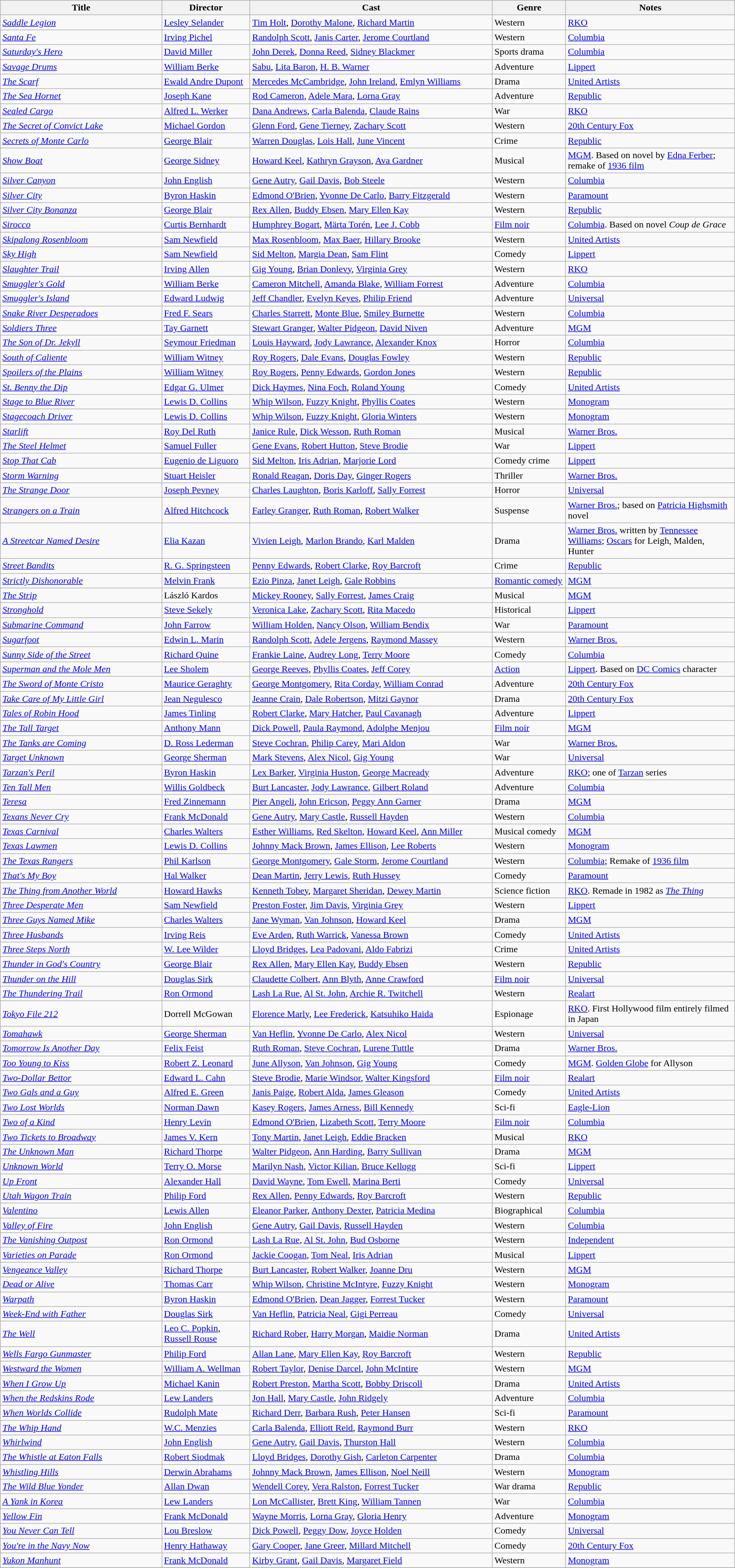<table class="wikitable" width= "100%">
<tr>
<th width=22%>Title</th>
<th width=12%>Director</th>
<th width=33%>Cast</th>
<th width=10%>Genre</th>
<th width=24%>Notes</th>
</tr>
<tr>
<td><em><a href='#'>Saddle Legion</a></em></td>
<td><a href='#'>Lesley Selander</a></td>
<td><a href='#'>Tim Holt</a>, <a href='#'>Dorothy Malone</a>, <a href='#'>Richard Martin</a></td>
<td>Western</td>
<td><a href='#'>RKO</a></td>
</tr>
<tr>
<td><em><a href='#'>Santa Fe</a></em></td>
<td><a href='#'>Irving Pichel</a></td>
<td><a href='#'>Randolph Scott</a>, <a href='#'>Janis Carter</a>, <a href='#'>Jerome Courtland</a></td>
<td>Western</td>
<td><a href='#'>Columbia</a></td>
</tr>
<tr>
<td><em><a href='#'>Saturday's Hero</a></em></td>
<td><a href='#'>David Miller</a></td>
<td><a href='#'>John Derek</a>, <a href='#'>Donna Reed</a>, <a href='#'>Sidney Blackmer</a></td>
<td>Sports drama</td>
<td><a href='#'>Columbia</a></td>
</tr>
<tr>
<td><em><a href='#'>Savage Drums</a></em></td>
<td><a href='#'>William Berke</a></td>
<td><a href='#'>Sabu</a>, <a href='#'>Lita Baron</a>, <a href='#'>H. B. Warner</a></td>
<td>Adventure</td>
<td><a href='#'>Lippert</a></td>
</tr>
<tr>
<td><em><a href='#'>The Scarf</a></em></td>
<td><a href='#'>Ewald Andre Dupont</a></td>
<td><a href='#'>Mercedes McCambridge</a>, <a href='#'>John Ireland</a>, <a href='#'>Emlyn Williams</a></td>
<td>Drama</td>
<td><a href='#'>United Artists</a></td>
</tr>
<tr>
<td><em><a href='#'>The Sea Hornet</a></em></td>
<td><a href='#'>Joseph Kane</a></td>
<td><a href='#'>Rod Cameron</a>, <a href='#'>Adele Mara</a>, <a href='#'>Lorna Gray</a></td>
<td>Adventure</td>
<td><a href='#'>Republic</a></td>
</tr>
<tr>
<td><em><a href='#'>Sealed Cargo</a></em></td>
<td><a href='#'>Alfred L. Werker</a></td>
<td><a href='#'>Dana Andrews</a>, <a href='#'>Carla Balenda</a>, <a href='#'>Claude Rains</a></td>
<td>War</td>
<td><a href='#'>RKO</a></td>
</tr>
<tr>
<td><em><a href='#'>The Secret of Convict Lake</a></em></td>
<td><a href='#'>Michael Gordon</a></td>
<td><a href='#'>Glenn Ford</a>, <a href='#'>Gene Tierney</a>, <a href='#'>Zachary Scott</a></td>
<td>Western</td>
<td><a href='#'>20th Century Fox</a></td>
</tr>
<tr>
<td><em><a href='#'>Secrets of Monte Carlo</a></em></td>
<td><a href='#'>George Blair</a></td>
<td><a href='#'>Warren Douglas</a>, <a href='#'>Lois Hall</a>, <a href='#'>June Vincent</a></td>
<td>Crime</td>
<td><a href='#'>Republic</a></td>
</tr>
<tr>
<td><em><a href='#'>Show Boat</a></em></td>
<td><a href='#'>George Sidney</a></td>
<td><a href='#'>Howard Keel</a>, <a href='#'>Kathryn Grayson</a>, <a href='#'>Ava Gardner</a></td>
<td>Musical</td>
<td><a href='#'>MGM</a>. Based on novel by <a href='#'>Edna Ferber</a>; remake of <a href='#'>1936 film</a></td>
</tr>
<tr>
<td><em><a href='#'>Silver Canyon</a></em></td>
<td><a href='#'>John English</a></td>
<td><a href='#'>Gene Autry</a>, <a href='#'>Gail Davis</a>, <a href='#'>Bob Steele</a></td>
<td>Western</td>
<td><a href='#'>Columbia</a></td>
</tr>
<tr>
<td><em><a href='#'>Silver City</a></em></td>
<td><a href='#'>Byron Haskin</a></td>
<td><a href='#'>Edmond O'Brien</a>, <a href='#'>Yvonne De Carlo</a>, <a href='#'>Barry Fitzgerald</a></td>
<td>Western</td>
<td><a href='#'>Paramount</a></td>
</tr>
<tr>
<td><em><a href='#'>Silver City Bonanza</a></em></td>
<td><a href='#'>George Blair</a></td>
<td><a href='#'>Rex Allen</a>, <a href='#'>Buddy Ebsen</a>, <a href='#'>Mary Ellen Kay</a></td>
<td>Western</td>
<td><a href='#'>Republic</a></td>
</tr>
<tr>
<td><em><a href='#'>Sirocco</a></em></td>
<td><a href='#'>Curtis Bernhardt</a></td>
<td><a href='#'>Humphrey Bogart</a>, <a href='#'>Märta Torén</a>, <a href='#'>Lee J. Cobb</a></td>
<td><a href='#'>Film noir</a></td>
<td><a href='#'>Columbia</a>. Based on novel <em>Coup de Grace</em></td>
</tr>
<tr>
<td><em><a href='#'>Skipalong Rosenbloom</a></em></td>
<td><a href='#'>Sam Newfield</a></td>
<td><a href='#'>Max Rosenbloom</a>, <a href='#'>Max Baer</a>, <a href='#'>Hillary Brooke</a></td>
<td>Western</td>
<td><a href='#'>United Artists</a></td>
</tr>
<tr>
<td><em><a href='#'>Sky High</a></em></td>
<td><a href='#'>Sam Newfield</a></td>
<td><a href='#'>Sid Melton</a>, <a href='#'>Margia Dean</a>, <a href='#'>Sam Flint</a></td>
<td>Comedy</td>
<td><a href='#'>Lippert</a></td>
</tr>
<tr>
<td><em><a href='#'>Slaughter Trail</a></em></td>
<td><a href='#'>Irving Allen</a></td>
<td><a href='#'>Gig Young</a>, <a href='#'>Brian Donlevy</a>, <a href='#'>Virginia Grey</a></td>
<td>Western</td>
<td><a href='#'>RKO</a></td>
</tr>
<tr>
<td><em><a href='#'>Smuggler's Gold</a></em></td>
<td><a href='#'>William Berke</a></td>
<td><a href='#'>Cameron Mitchell</a>, <a href='#'>Amanda Blake</a>, <a href='#'>William Forrest</a></td>
<td>Adventure</td>
<td><a href='#'>Columbia</a></td>
</tr>
<tr>
<td><em><a href='#'>Smuggler's Island</a></em></td>
<td><a href='#'>Edward Ludwig</a></td>
<td><a href='#'>Jeff Chandler</a>, <a href='#'>Evelyn Keyes</a>, <a href='#'>Philip Friend</a></td>
<td>Adventure</td>
<td><a href='#'>Universal</a></td>
</tr>
<tr>
<td><em><a href='#'>Snake River Desperadoes</a></em></td>
<td><a href='#'>Fred F. Sears</a></td>
<td><a href='#'>Charles Starrett</a>, <a href='#'>Monte Blue</a>, <a href='#'>Smiley Burnette</a></td>
<td>Western</td>
<td><a href='#'>Columbia</a></td>
</tr>
<tr>
<td><em><a href='#'>Soldiers Three</a></em></td>
<td><a href='#'>Tay Garnett</a></td>
<td><a href='#'>Stewart Granger</a>, <a href='#'>Walter Pidgeon</a>, <a href='#'>David Niven</a></td>
<td>Adventure</td>
<td><a href='#'>MGM</a></td>
</tr>
<tr>
<td><em><a href='#'>The Son of Dr. Jekyll</a></em></td>
<td><a href='#'>Seymour Friedman</a></td>
<td><a href='#'>Louis Hayward</a>, <a href='#'>Jody Lawrance</a>, <a href='#'>Alexander Knox</a></td>
<td>Horror</td>
<td><a href='#'>Columbia</a></td>
</tr>
<tr>
<td><em><a href='#'>South of Caliente</a></em></td>
<td><a href='#'>William Witney</a></td>
<td><a href='#'>Roy Rogers</a>, <a href='#'>Dale Evans</a>, <a href='#'>Douglas Fowley</a></td>
<td>Western</td>
<td><a href='#'>Republic</a></td>
</tr>
<tr>
<td><em><a href='#'>Spoilers of the Plains</a></em></td>
<td><a href='#'>William Witney</a></td>
<td><a href='#'>Roy Rogers</a>, <a href='#'>Penny Edwards</a>, <a href='#'>Gordon Jones</a></td>
<td>Western</td>
<td><a href='#'>Republic</a></td>
</tr>
<tr>
<td><em><a href='#'>St. Benny the Dip</a></em></td>
<td><a href='#'>Edgar G. Ulmer</a></td>
<td><a href='#'>Dick Haymes</a>, <a href='#'>Nina Foch</a>, <a href='#'>Roland Young</a></td>
<td>Comedy</td>
<td><a href='#'>United Artists</a></td>
</tr>
<tr>
<td><em><a href='#'>Stage to Blue River</a></em></td>
<td><a href='#'>Lewis D. Collins</a></td>
<td><a href='#'>Whip Wilson</a>, <a href='#'>Fuzzy Knight</a>, <a href='#'>Phyllis Coates</a></td>
<td>Western</td>
<td><a href='#'>Monogram</a></td>
</tr>
<tr>
<td><em><a href='#'>Stagecoach Driver</a></em></td>
<td><a href='#'>Lewis D. Collins</a></td>
<td><a href='#'>Whip Wilson</a>, <a href='#'>Fuzzy Knight</a>, <a href='#'>Gloria Winters</a></td>
<td>Western</td>
<td><a href='#'>Monogram</a></td>
</tr>
<tr>
<td><em><a href='#'>Starlift</a></em></td>
<td><a href='#'>Roy Del Ruth</a></td>
<td><a href='#'>Janice Rule</a>, <a href='#'>Dick Wesson</a>, <a href='#'>Ruth Roman</a></td>
<td>Musical</td>
<td><a href='#'>Warner Bros.</a></td>
</tr>
<tr>
<td><em><a href='#'>The Steel Helmet</a></em></td>
<td><a href='#'>Samuel Fuller</a></td>
<td><a href='#'>Gene Evans</a>, <a href='#'>Robert Hutton</a>, <a href='#'>Steve Brodie</a></td>
<td>War</td>
<td><a href='#'>Lippert</a></td>
</tr>
<tr>
<td><em><a href='#'>Stop That Cab</a></em></td>
<td><a href='#'>Eugenio de Liguoro</a></td>
<td><a href='#'>Sid Melton</a>, <a href='#'>Iris Adrian</a>, <a href='#'>Marjorie Lord</a></td>
<td>Comedy crime</td>
<td><a href='#'>Lippert</a></td>
</tr>
<tr>
<td><em><a href='#'>Storm Warning</a></em></td>
<td><a href='#'>Stuart Heisler</a></td>
<td><a href='#'>Ronald Reagan</a>, <a href='#'>Doris Day</a>, <a href='#'>Ginger Rogers</a></td>
<td>Thriller</td>
<td><a href='#'>Warner Bros.</a></td>
</tr>
<tr>
<td><em><a href='#'>The Strange Door</a></em></td>
<td><a href='#'>Joseph Pevney</a></td>
<td><a href='#'>Charles Laughton</a>, <a href='#'>Boris Karloff</a>, <a href='#'>Sally Forrest</a></td>
<td>Horror</td>
<td><a href='#'>Universal</a></td>
</tr>
<tr>
<td><em><a href='#'>Strangers on a Train</a></em></td>
<td><a href='#'>Alfred Hitchcock</a></td>
<td><a href='#'>Farley Granger</a>, <a href='#'>Ruth Roman</a>, <a href='#'>Robert Walker</a></td>
<td>Suspense</td>
<td><a href='#'>Warner Bros.</a>; based on <a href='#'>Patricia Highsmith</a> novel</td>
</tr>
<tr>
<td><em><a href='#'>A Streetcar Named Desire</a></em></td>
<td><a href='#'>Elia Kazan</a></td>
<td><a href='#'>Vivien Leigh</a>, <a href='#'>Marlon Brando</a>, <a href='#'>Karl Malden</a></td>
<td>Drama</td>
<td><a href='#'>Warner Bros.</a> written by <a href='#'>Tennessee Williams</a>; <a href='#'>Oscars</a> for Leigh, Malden, Hunter</td>
</tr>
<tr>
<td><em><a href='#'>Street Bandits</a></em></td>
<td><a href='#'>R. G. Springsteen</a></td>
<td><a href='#'>Penny Edwards</a>, <a href='#'>Robert Clarke</a>, <a href='#'>Roy Barcroft</a></td>
<td>Crime</td>
<td><a href='#'>Republic</a></td>
</tr>
<tr>
<td><em><a href='#'>Strictly Dishonorable</a></em></td>
<td><a href='#'>Melvin Frank</a></td>
<td><a href='#'>Ezio Pinza</a>, <a href='#'>Janet Leigh</a>, <a href='#'>Gale Robbins</a></td>
<td><a href='#'>Romantic comedy</a></td>
<td><a href='#'>MGM</a></td>
</tr>
<tr>
<td><em><a href='#'>The Strip</a></em></td>
<td>László Kardos</td>
<td><a href='#'>Mickey Rooney</a>, <a href='#'>Sally Forrest</a>, <a href='#'>James Craig</a></td>
<td>Musical</td>
<td><a href='#'>MGM</a></td>
</tr>
<tr>
<td><em><a href='#'>Stronghold</a></em></td>
<td><a href='#'>Steve Sekely</a></td>
<td><a href='#'>Veronica Lake</a>, <a href='#'>Zachary Scott</a>, <a href='#'>Rita Macedo</a></td>
<td>Historical</td>
<td><a href='#'>Lippert</a></td>
</tr>
<tr>
<td><em><a href='#'>Submarine Command</a></em></td>
<td><a href='#'>John Farrow</a></td>
<td><a href='#'>William Holden</a>, <a href='#'>Nancy Olson</a>, <a href='#'>William Bendix</a></td>
<td>War</td>
<td><a href='#'>Paramount</a></td>
</tr>
<tr>
<td><em><a href='#'>Sugarfoot</a></em></td>
<td><a href='#'>Edwin L. Marin</a></td>
<td><a href='#'>Randolph Scott</a>, <a href='#'>Adele Jergens</a>, <a href='#'>Raymond Massey</a></td>
<td>Western</td>
<td><a href='#'>Warner Bros.</a></td>
</tr>
<tr>
<td><em><a href='#'>Sunny Side of the Street</a></em></td>
<td><a href='#'>Richard Quine</a></td>
<td><a href='#'>Frankie Laine</a>, <a href='#'>Audrey Long</a>, <a href='#'>Terry Moore</a></td>
<td>Comedy</td>
<td><a href='#'>Columbia</a></td>
</tr>
<tr>
<td><em><a href='#'>Superman and the Mole Men</a></em></td>
<td><a href='#'>Lee Sholem</a></td>
<td><a href='#'>George Reeves</a>, <a href='#'>Phyllis Coates</a>, <a href='#'>Jeff Corey</a></td>
<td><a href='#'>Action</a></td>
<td><a href='#'>Lippert</a>. Based on <a href='#'>DC Comics</a> character</td>
</tr>
<tr>
<td><em><a href='#'>The Sword of Monte Cristo</a></em></td>
<td><a href='#'>Maurice Geraghty</a></td>
<td><a href='#'>George Montgomery</a>, <a href='#'>Rita Corday</a>, <a href='#'>William Conrad</a></td>
<td>Adventure</td>
<td><a href='#'>20th Century Fox</a></td>
</tr>
<tr>
<td><em><a href='#'>Take Care of My Little Girl</a></em></td>
<td><a href='#'>Jean Negulesco</a></td>
<td><a href='#'>Jeanne Crain</a>, <a href='#'>Dale Robertson</a>, <a href='#'>Mitzi Gaynor</a></td>
<td>Drama</td>
<td><a href='#'>20th Century Fox</a></td>
</tr>
<tr>
<td><em><a href='#'>Tales of Robin Hood</a></em></td>
<td><a href='#'>James Tinling</a></td>
<td><a href='#'>Robert Clarke</a>, <a href='#'>Mary Hatcher</a>, <a href='#'>Paul Cavanagh</a></td>
<td>Adventure</td>
<td><a href='#'>Lippert</a></td>
</tr>
<tr>
<td><em><a href='#'>The Tall Target</a></em></td>
<td><a href='#'>Anthony Mann</a></td>
<td><a href='#'>Dick Powell</a>, <a href='#'>Paula Raymond</a>, <a href='#'>Adolphe Menjou</a></td>
<td><a href='#'>Film noir</a></td>
<td><a href='#'>MGM</a></td>
</tr>
<tr>
<td><em><a href='#'>The Tanks are Coming</a></em></td>
<td><a href='#'>D. Ross Lederman</a></td>
<td><a href='#'>Steve Cochran</a>, <a href='#'>Philip Carey</a>, <a href='#'>Mari Aldon</a></td>
<td>War</td>
<td><a href='#'>Warner Bros.</a></td>
</tr>
<tr>
<td><em><a href='#'>Target Unknown</a></em></td>
<td><a href='#'>George Sherman</a></td>
<td><a href='#'>Mark Stevens</a>, <a href='#'>Alex Nicol</a>, <a href='#'>Gig Young</a></td>
<td>War</td>
<td><a href='#'>Universal</a></td>
</tr>
<tr>
<td><em><a href='#'>Tarzan's Peril</a></em></td>
<td><a href='#'>Byron Haskin</a></td>
<td><a href='#'>Lex Barker</a>, <a href='#'>Virginia Huston</a>, <a href='#'>George Macready</a></td>
<td>Adventure</td>
<td><a href='#'>RKO</a>; one of <a href='#'>Tarzan</a> series</td>
</tr>
<tr>
<td><em><a href='#'>Ten Tall Men</a></em></td>
<td><a href='#'>Willis Goldbeck</a></td>
<td><a href='#'>Burt Lancaster</a>, <a href='#'>Jody Lawrance</a>, <a href='#'>Gilbert Roland</a></td>
<td>Adventure</td>
<td><a href='#'>Columbia</a></td>
</tr>
<tr>
<td><em><a href='#'>Teresa</a></em></td>
<td><a href='#'>Fred Zinnemann</a></td>
<td><a href='#'>Pier Angeli</a>, <a href='#'>John Ericson</a>, <a href='#'>Peggy Ann Garner</a></td>
<td>Drama</td>
<td><a href='#'>MGM</a></td>
</tr>
<tr>
<td><em><a href='#'>Texans Never Cry</a></em></td>
<td><a href='#'>Frank McDonald</a></td>
<td><a href='#'>Gene Autry</a>, <a href='#'>Mary Castle</a>, <a href='#'>Russell Hayden</a></td>
<td>Western</td>
<td><a href='#'>Columbia</a></td>
</tr>
<tr>
<td><em><a href='#'>Texas Carnival</a></em></td>
<td><a href='#'>Charles Walters</a></td>
<td><a href='#'>Esther Williams</a>, <a href='#'>Red Skelton</a>, <a href='#'>Howard Keel</a>, <a href='#'>Ann Miller</a></td>
<td>Musical comedy</td>
<td><a href='#'>MGM</a></td>
</tr>
<tr>
<td><em><a href='#'>Texas Lawmen</a></em></td>
<td><a href='#'>Lewis D. Collins</a></td>
<td><a href='#'>Johnny Mack Brown</a>, <a href='#'>James Ellison</a>, <a href='#'>Lee Roberts</a></td>
<td>Western</td>
<td><a href='#'>Monogram</a></td>
</tr>
<tr>
<td><em><a href='#'>The Texas Rangers</a></em></td>
<td><a href='#'>Phil Karlson</a></td>
<td><a href='#'>George Montgomery</a>, <a href='#'>Gale Storm</a>, <a href='#'>Jerome Courtland</a></td>
<td>Western</td>
<td><a href='#'>Columbia</a>; Remake of <a href='#'>1936 film</a></td>
</tr>
<tr>
<td><em><a href='#'>That's My Boy</a></em></td>
<td><a href='#'>Hal Walker</a></td>
<td><a href='#'>Dean Martin</a>, <a href='#'>Jerry Lewis</a>, <a href='#'>Ruth Hussey</a></td>
<td>Comedy</td>
<td><a href='#'>Paramount</a></td>
</tr>
<tr>
<td><em><a href='#'>The Thing from Another World</a></em></td>
<td><a href='#'>Howard Hawks</a></td>
<td><a href='#'>Kenneth Tobey</a>, <a href='#'>Margaret Sheridan</a>, <a href='#'>Dewey Martin</a></td>
<td>Science fiction</td>
<td><a href='#'>RKO</a>. Remade in 1982 as <em><a href='#'>The Thing</a></em></td>
</tr>
<tr>
<td><em><a href='#'>Three Desperate Men</a></em></td>
<td><a href='#'>Sam Newfield</a></td>
<td><a href='#'>Preston Foster</a>, <a href='#'>Jim Davis</a>, <a href='#'>Virginia Grey</a></td>
<td>Western</td>
<td><a href='#'>Lippert</a></td>
</tr>
<tr>
<td><em><a href='#'>Three Guys Named Mike</a></em></td>
<td><a href='#'>Charles Walters</a></td>
<td><a href='#'>Jane Wyman</a>, <a href='#'>Van Johnson</a>, <a href='#'>Howard Keel</a></td>
<td>Drama</td>
<td><a href='#'>MGM</a></td>
</tr>
<tr>
<td><em><a href='#'>Three Husbands</a></em></td>
<td><a href='#'>Irving Reis</a></td>
<td><a href='#'>Eve Arden</a>, <a href='#'>Ruth Warrick</a>, <a href='#'>Vanessa Brown</a></td>
<td>Comedy</td>
<td><a href='#'>United Artists</a></td>
</tr>
<tr>
<td><em><a href='#'>Three Steps North</a></em></td>
<td><a href='#'>W. Lee Wilder</a></td>
<td><a href='#'>Lloyd Bridges</a>, <a href='#'>Lea Padovani</a>, <a href='#'>Aldo Fabrizi</a></td>
<td>Crime</td>
<td><a href='#'>United Artists</a></td>
</tr>
<tr>
<td><em><a href='#'>Thunder in God's Country</a></em></td>
<td><a href='#'>George Blair</a></td>
<td><a href='#'>Rex Allen</a>, <a href='#'>Mary Ellen Kay</a>, <a href='#'>Buddy Ebsen</a></td>
<td>Western</td>
<td><a href='#'>Republic</a></td>
</tr>
<tr>
<td><em><a href='#'>Thunder on the Hill</a></em></td>
<td><a href='#'>Douglas Sirk</a></td>
<td><a href='#'>Claudette Colbert</a>, <a href='#'>Ann Blyth</a>, <a href='#'>Anne Crawford</a></td>
<td><a href='#'>Film noir</a></td>
<td><a href='#'>Universal</a></td>
</tr>
<tr>
<td><em><a href='#'>The Thundering Trail</a></em></td>
<td><a href='#'>Ron Ormond</a></td>
<td><a href='#'>Lash La Rue</a>, <a href='#'>Al St. John</a>, <a href='#'>Archie R. Twitchell</a></td>
<td>Western</td>
<td><a href='#'>Realart</a></td>
</tr>
<tr>
<td><em><a href='#'>Tokyo File 212</a></em></td>
<td>Dorrell McGowan</td>
<td><a href='#'>Florence Marly</a>, <a href='#'>Lee Frederick</a>, <a href='#'>Katsuhiko Haida</a></td>
<td>Espionage</td>
<td><a href='#'>RKO</a>. First Hollywood film entirely filmed in Japan</td>
</tr>
<tr>
<td><em><a href='#'>Tomahawk</a></em></td>
<td><a href='#'>George Sherman</a></td>
<td><a href='#'>Van Heflin</a>, <a href='#'>Yvonne De Carlo</a>, <a href='#'>Alex Nicol</a></td>
<td>Western</td>
<td><a href='#'>Universal</a></td>
</tr>
<tr>
<td><em><a href='#'>Tomorrow Is Another Day</a></em></td>
<td><a href='#'>Felix Feist</a></td>
<td><a href='#'>Ruth Roman</a>, <a href='#'>Steve Cochran</a>, <a href='#'>Lurene Tuttle</a></td>
<td>Drama</td>
<td><a href='#'>Warner Bros.</a></td>
</tr>
<tr>
<td><em><a href='#'>Too Young to Kiss</a></em></td>
<td><a href='#'>Robert Z. Leonard</a></td>
<td><a href='#'>June Allyson</a>, <a href='#'>Van Johnson</a>, <a href='#'>Gig Young</a></td>
<td>Comedy</td>
<td><a href='#'>MGM</a>. <a href='#'>Golden Globe</a> for Allyson</td>
</tr>
<tr>
<td><em><a href='#'>Two-Dollar Bettor</a></em></td>
<td><a href='#'>Edward L. Cahn</a></td>
<td><a href='#'>Steve Brodie</a>, <a href='#'>Marie Windsor</a>, <a href='#'>Walter Kingsford</a></td>
<td><a href='#'>Film noir</a></td>
<td><a href='#'>Realart</a></td>
</tr>
<tr>
<td><em><a href='#'>Two Gals and a Guy</a></em></td>
<td><a href='#'>Alfred E. Green</a></td>
<td><a href='#'>Janis Paige</a>, <a href='#'>Robert Alda</a>, <a href='#'>James Gleason</a></td>
<td>Comedy</td>
<td><a href='#'>United Artists</a></td>
</tr>
<tr>
<td><em><a href='#'>Two Lost Worlds</a></em></td>
<td><a href='#'>Norman Dawn</a></td>
<td><a href='#'>Kasey Rogers</a>, <a href='#'>James Arness</a>, <a href='#'>Bill Kennedy</a></td>
<td>Sci-fi</td>
<td><a href='#'>Eagle-Lion</a></td>
</tr>
<tr>
<td><em><a href='#'>Two of a Kind</a></em></td>
<td><a href='#'>Henry Levin</a></td>
<td><a href='#'>Edmond O'Brien</a>, <a href='#'>Lizabeth Scott</a>, <a href='#'>Terry Moore</a></td>
<td><a href='#'>Film noir</a></td>
<td><a href='#'>Columbia</a></td>
</tr>
<tr>
<td><em><a href='#'>Two Tickets to Broadway</a></em></td>
<td><a href='#'>James V. Kern</a></td>
<td><a href='#'>Tony Martin</a>, <a href='#'>Janet Leigh</a>, <a href='#'>Eddie Bracken</a></td>
<td>Musical</td>
<td><a href='#'>RKO</a></td>
</tr>
<tr>
<td><em><a href='#'>The Unknown Man</a></em></td>
<td><a href='#'>Richard Thorpe</a></td>
<td><a href='#'>Walter Pidgeon</a>, <a href='#'>Ann Harding</a>, <a href='#'>Barry Sullivan</a></td>
<td>Drama</td>
<td><a href='#'>MGM</a></td>
</tr>
<tr>
<td><em><a href='#'>Unknown World</a></em></td>
<td><a href='#'>Terry O. Morse</a></td>
<td><a href='#'>Marilyn Nash</a>, <a href='#'>Victor Kilian</a>, <a href='#'>Bruce Kellogg</a></td>
<td>Sci-fi</td>
<td><a href='#'>Lippert</a></td>
</tr>
<tr>
<td><em><a href='#'>Up Front</a></em></td>
<td><a href='#'>Alexander Hall</a></td>
<td><a href='#'>David Wayne</a>, <a href='#'>Tom Ewell</a>, <a href='#'>Marina Berti</a></td>
<td>Comedy</td>
<td><a href='#'>Universal</a></td>
</tr>
<tr>
<td><em><a href='#'>Utah Wagon Train</a></em></td>
<td><a href='#'>Philip Ford</a></td>
<td><a href='#'>Rex Allen</a>, <a href='#'>Penny Edwards</a>, <a href='#'>Roy Barcroft</a></td>
<td>Western</td>
<td><a href='#'>Republic</a></td>
</tr>
<tr>
<td><em><a href='#'>Valentino</a></em></td>
<td><a href='#'>Lewis Allen</a></td>
<td><a href='#'>Eleanor Parker</a>, <a href='#'>Anthony Dexter</a>, <a href='#'>Patricia Medina</a></td>
<td>Biographical</td>
<td><a href='#'>Columbia</a></td>
</tr>
<tr>
<td><em><a href='#'>Valley of Fire</a></em></td>
<td><a href='#'>John English</a></td>
<td><a href='#'>Gene Autry</a>, <a href='#'>Gail Davis</a>, <a href='#'>Russell Hayden</a></td>
<td>Western</td>
<td><a href='#'>Columbia</a></td>
</tr>
<tr>
<td><em><a href='#'>The Vanishing Outpost</a></em></td>
<td><a href='#'>Ron Ormond</a></td>
<td><a href='#'>Lash La Rue</a>, <a href='#'>Al St. John</a>, <a href='#'>Bud Osborne</a></td>
<td>Western</td>
<td><a href='#'>Independent</a></td>
</tr>
<tr>
<td><em><a href='#'>Varieties on Parade</a></em></td>
<td><a href='#'>Ron Ormond</a></td>
<td><a href='#'>Jackie Coogan</a>, <a href='#'>Tom Neal</a>, <a href='#'>Iris Adrian</a></td>
<td>Musical</td>
<td><a href='#'>Lippert</a></td>
</tr>
<tr>
<td><em><a href='#'>Vengeance Valley</a></em></td>
<td><a href='#'>Richard Thorpe</a></td>
<td><a href='#'>Burt Lancaster</a>, <a href='#'>Robert Walker</a>, <a href='#'>Joanne Dru</a></td>
<td>Western</td>
<td><a href='#'>MGM</a></td>
</tr>
<tr>
<td><em><a href='#'>Dead or Alive</a></em></td>
<td><a href='#'>Thomas Carr</a></td>
<td><a href='#'>Whip Wilson</a>, <a href='#'>Christine McIntyre</a>, <a href='#'>Fuzzy Knight</a></td>
<td>Western</td>
<td><a href='#'>Monogram</a></td>
</tr>
<tr>
<td><em><a href='#'>Warpath</a></em></td>
<td><a href='#'>Byron Haskin</a></td>
<td><a href='#'>Edmond O'Brien</a>, <a href='#'>Dean Jagger</a>, <a href='#'>Forrest Tucker</a></td>
<td>Western</td>
<td><a href='#'>Paramount</a></td>
</tr>
<tr>
<td><em><a href='#'>Week-End with Father</a></em></td>
<td><a href='#'>Douglas Sirk</a></td>
<td><a href='#'>Van Heflin</a>, <a href='#'>Patricia Neal</a>, <a href='#'>Gigi Perreau</a></td>
<td>Comedy</td>
<td><a href='#'>Universal</a></td>
</tr>
<tr>
<td><em><a href='#'>The Well</a></em></td>
<td><a href='#'>Leo C. Popkin</a>, <a href='#'>Russell Rouse</a></td>
<td><a href='#'>Richard Rober</a>, <a href='#'>Harry Morgan</a>, <a href='#'>Maidie Norman</a></td>
<td>Drama</td>
<td><a href='#'>United Artists</a></td>
</tr>
<tr>
<td><em><a href='#'>Wells Fargo Gunmaster</a></em></td>
<td><a href='#'>Philip Ford</a></td>
<td><a href='#'>Allan Lane</a>, <a href='#'>Mary Ellen Kay</a>, <a href='#'>Roy Barcroft</a></td>
<td>Western</td>
<td><a href='#'>Republic</a></td>
</tr>
<tr>
<td><em><a href='#'>Westward the Women</a></em></td>
<td><a href='#'>William A. Wellman</a></td>
<td><a href='#'>Robert Taylor</a>, <a href='#'>Denise Darcel</a>, <a href='#'>John McIntire</a></td>
<td>Western</td>
<td><a href='#'>MGM</a></td>
</tr>
<tr>
<td><em><a href='#'>When I Grow Up</a></em></td>
<td><a href='#'>Michael Kanin</a></td>
<td><a href='#'>Robert Preston</a>, <a href='#'>Martha Scott</a>, <a href='#'>Bobby Driscoll</a></td>
<td>Drama</td>
<td><a href='#'>United Artists</a></td>
</tr>
<tr>
<td><em><a href='#'>When the Redskins Rode</a></em></td>
<td><a href='#'>Lew Landers</a></td>
<td><a href='#'>Jon Hall</a>, <a href='#'>Mary Castle</a>, <a href='#'>John Ridgely</a></td>
<td>Adventure</td>
<td><a href='#'>Columbia</a></td>
</tr>
<tr>
<td><em><a href='#'>When Worlds Collide</a></em></td>
<td><a href='#'>Rudolph Mate</a></td>
<td><a href='#'>Richard Derr</a>, <a href='#'>Barbara Rush</a>, <a href='#'>Peter Hansen</a></td>
<td>Sci-fi</td>
<td><a href='#'>Paramount</a></td>
</tr>
<tr>
<td><em><a href='#'>The Whip Hand</a></em></td>
<td><a href='#'>W.C. Menzies</a></td>
<td><a href='#'>Carla Balenda</a>, <a href='#'>Elliott Reid</a>, <a href='#'>Raymond Burr</a></td>
<td>Western</td>
<td><a href='#'>RKO</a></td>
</tr>
<tr>
<td><em><a href='#'>Whirlwind</a></em></td>
<td><a href='#'>John English</a></td>
<td><a href='#'>Gene Autry</a>, <a href='#'>Gail Davis</a>, <a href='#'>Thurston Hall</a></td>
<td>Western</td>
<td><a href='#'>Columbia</a></td>
</tr>
<tr>
<td><em><a href='#'>The Whistle at Eaton Falls</a></em></td>
<td><a href='#'>Robert Siodmak</a></td>
<td><a href='#'>Lloyd Bridges</a>, <a href='#'>Dorothy Gish</a>, <a href='#'>Carleton Carpenter</a></td>
<td>Drama</td>
<td><a href='#'>Columbia</a></td>
</tr>
<tr>
<td><em><a href='#'>Whistling Hills</a></em></td>
<td><a href='#'>Derwin Abrahams</a></td>
<td><a href='#'>Johnny Mack Brown</a>, <a href='#'>James Ellison</a>, <a href='#'>Noel Neill</a></td>
<td>Western</td>
<td><a href='#'>Monogram</a></td>
</tr>
<tr>
<td><em><a href='#'>The Wild Blue Yonder</a></em></td>
<td><a href='#'>Allan Dwan</a></td>
<td><a href='#'>Wendell Corey</a>, <a href='#'>Vera Ralston</a>, <a href='#'>Forrest Tucker</a></td>
<td>War drama</td>
<td><a href='#'>Republic</a></td>
</tr>
<tr>
<td><em><a href='#'>A Yank in Korea</a></em></td>
<td><a href='#'>Lew Landers</a></td>
<td><a href='#'>Lon McCallister</a>, <a href='#'>Brett King</a>, <a href='#'>William Tannen</a></td>
<td>War</td>
<td><a href='#'>Columbia</a></td>
</tr>
<tr>
<td><em><a href='#'>Yellow Fin</a></em></td>
<td><a href='#'>Frank McDonald</a></td>
<td><a href='#'>Wayne Morris</a>, <a href='#'>Lorna Gray</a>, <a href='#'>Gloria Henry</a></td>
<td>Adventure</td>
<td><a href='#'>Monogram</a></td>
</tr>
<tr>
<td><em><a href='#'>You Never Can Tell</a></em></td>
<td><a href='#'>Lou Breslow</a></td>
<td><a href='#'>Dick Powell</a>, <a href='#'>Peggy Dow</a>, <a href='#'>Joyce Holden</a></td>
<td>Comedy</td>
<td><a href='#'>Universal</a></td>
</tr>
<tr>
<td><em><a href='#'>You're in the Navy Now</a></em></td>
<td><a href='#'>Henry Hathaway</a></td>
<td><a href='#'>Gary Cooper</a>, <a href='#'>Jane Greer</a>, <a href='#'>Millard Mitchell</a></td>
<td>Comedy</td>
<td><a href='#'>20th Century Fox</a></td>
</tr>
<tr>
<td><em><a href='#'>Yukon Manhunt</a></em></td>
<td><a href='#'>Frank McDonald</a></td>
<td><a href='#'>Kirby Grant</a>, <a href='#'>Gail Davis</a>, <a href='#'>Margaret Field</a></td>
<td>Western</td>
<td><a href='#'>Monogram</a></td>
</tr>
<tr>
</tr>
</table>
